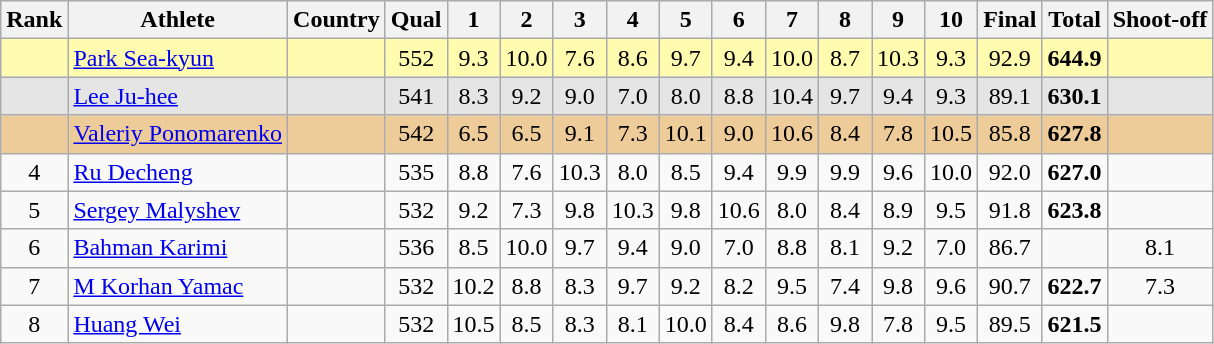<table class="wikitable sortable">
<tr>
<th>Rank</th>
<th>Athlete</th>
<th>Country</th>
<th>Qual</th>
<th class="unsortable" style="width: 28px">1</th>
<th class="unsortable" style="width: 28px">2</th>
<th class="unsortable" style="width: 28px">3</th>
<th class="unsortable" style="width: 28px">4</th>
<th class="unsortable" style="width: 28px">5</th>
<th class="unsortable" style="width: 28px">6</th>
<th class="unsortable" style="width: 28px">7</th>
<th class="unsortable" style="width: 28px">8</th>
<th class="unsortable" style="width: 28px">9</th>
<th class="unsortable" style="width: 28px">10</th>
<th>Final</th>
<th>Total</th>
<th class="unsortable">Shoot-off</th>
</tr>
<tr style="background:#fffcaf;">
<td align="center"></td>
<td align="left"><a href='#'>Park Sea-kyun</a></td>
<td align="left"></td>
<td align="center">552</td>
<td align="center">9.3</td>
<td align="center">10.0</td>
<td align="center">7.6</td>
<td align="center">8.6</td>
<td align="center">9.7</td>
<td align="center">9.4</td>
<td align="center">10.0</td>
<td align="center">8.7</td>
<td align="center">10.3</td>
<td align="center">9.3</td>
<td align="center">92.9</td>
<td align="center"><strong>644.9</strong></td>
<td></td>
</tr>
<tr style="background:#e5e5e5;">
<td align="center"></td>
<td align="left"><a href='#'>Lee Ju-hee</a></td>
<td align="left"></td>
<td align="center">541</td>
<td align="center">8.3</td>
<td align="center">9.2</td>
<td align="center">9.0</td>
<td align="center">7.0</td>
<td align="center">8.0</td>
<td align="center">8.8</td>
<td align="center">10.4</td>
<td align="center">9.7</td>
<td align="center">9.4</td>
<td align="center">9.3</td>
<td align="center">89.1</td>
<td align="center"><strong>630.1</strong></td>
<td></td>
</tr>
<tr style="background:#ec9;">
<td align="center"></td>
<td align="left"><a href='#'>Valeriy Ponomarenko</a></td>
<td align="left"></td>
<td align="center">542</td>
<td align="center">6.5</td>
<td align="center">6.5</td>
<td align="center">9.1</td>
<td align="center">7.3</td>
<td align="center">10.1</td>
<td align="center">9.0</td>
<td align="center">10.6</td>
<td align="center">8.4</td>
<td align="center">7.8</td>
<td align="center">10.5</td>
<td align="center">85.8</td>
<td align="center"><strong>627.8</strong></td>
<td></td>
</tr>
<tr>
<td align="center">4</td>
<td align="left"><a href='#'>Ru Decheng</a></td>
<td align="left"></td>
<td align="center">535</td>
<td align="center">8.8</td>
<td align="center">7.6</td>
<td align="center">10.3</td>
<td align="center">8.0</td>
<td align="center">8.5</td>
<td align="center">9.4</td>
<td align="center">9.9</td>
<td align="center">9.9</td>
<td align="center">9.6</td>
<td align="center">10.0</td>
<td align="center">92.0</td>
<td align="center"><strong>627.0</strong></td>
<td></td>
</tr>
<tr>
<td align="center">5</td>
<td align="left"><a href='#'>Sergey Malyshev</a></td>
<td align="left"></td>
<td align="center">532</td>
<td align="center">9.2</td>
<td align="center">7.3</td>
<td align="center">9.8</td>
<td align="center">10.3</td>
<td align="center">9.8</td>
<td align="center">10.6</td>
<td align="center">8.0</td>
<td align="center">8.4</td>
<td align="center">8.9</td>
<td align="center">9.5</td>
<td align="center">91.8</td>
<td align="center"><strong>623.8</strong></td>
<td></td>
</tr>
<tr>
<td align="center">6</td>
<td align="left"><a href='#'>Bahman Karimi</a></td>
<td align="left"></td>
<td align="center">536</td>
<td align="center">8.5</td>
<td align="center">10.0</td>
<td align="center">9.7</td>
<td align="center">9.4</td>
<td align="center">9.0</td>
<td align="center">7.0</td>
<td align="center">8.8</td>
<td align="center">8.1</td>
<td align="center">9.2</td>
<td align="center">7.0</td>
<td align="center">86.7</td>
<td align="center"></td>
<td align="center">8.1</td>
</tr>
<tr>
<td align="center">7</td>
<td align="left"><a href='#'>M Korhan Yamac</a></td>
<td align="left"></td>
<td align="center">532</td>
<td align="center">10.2</td>
<td align="center">8.8</td>
<td align="center">8.3</td>
<td align="center">9.7</td>
<td align="center">9.2</td>
<td align="center">8.2</td>
<td align="center">9.5</td>
<td align="center">7.4</td>
<td align="center">9.8</td>
<td align="center">9.6</td>
<td align="center">90.7</td>
<td align="center"><strong>622.7</strong></td>
<td align="center">7.3</td>
</tr>
<tr>
<td align="center">8</td>
<td align="left"><a href='#'>Huang Wei</a></td>
<td align="left"></td>
<td align="center">532</td>
<td align="center">10.5</td>
<td align="center">8.5</td>
<td align="center">8.3</td>
<td align="center">8.1</td>
<td align="center">10.0</td>
<td align="center">8.4</td>
<td align="center">8.6</td>
<td align="center">9.8</td>
<td align="center">7.8</td>
<td align="center">9.5</td>
<td align="center">89.5</td>
<td align="center"><strong>621.5</strong></td>
<td></td>
</tr>
</table>
